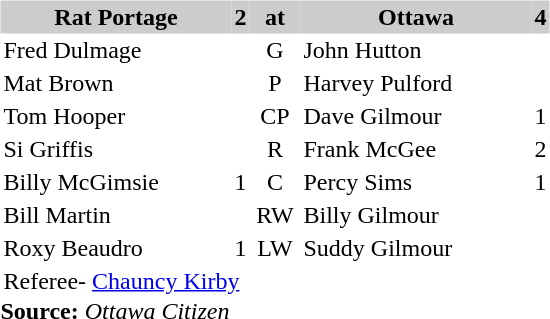<table>
<tr>
<td><br><table cellpadding=2 cellspacing=0 border=0>
<tr bgcolor=#cccccc>
<th width=150>Rat Portage</th>
<th>2</th>
<th width=30>at</th>
<th width=150>Ottawa</th>
<th>4</th>
</tr>
<tr>
<td>Fred Dulmage</td>
<td></td>
<td align=center>G</td>
<td>John Hutton</td>
<td></td>
<td></td>
</tr>
<tr>
<td>Mat Brown</td>
<td></td>
<td align=center>P</td>
<td>Harvey Pulford</td>
<td></td>
<td></td>
</tr>
<tr>
<td>Tom Hooper</td>
<td></td>
<td align=center>CP</td>
<td>Dave Gilmour</td>
<td>1</td>
<td></td>
</tr>
<tr>
<td>Si Griffis</td>
<td></td>
<td align=center>R</td>
<td>Frank McGee</td>
<td>2</td>
<td></td>
</tr>
<tr>
<td>Billy McGimsie</td>
<td>1</td>
<td align=center>C</td>
<td>Percy Sims</td>
<td>1</td>
<td></td>
</tr>
<tr>
<td>Bill Martin</td>
<td></td>
<td align=center>RW</td>
<td>Billy Gilmour</td>
<td></td>
<td></td>
</tr>
<tr>
<td>Roxy Beaudro</td>
<td>1</td>
<td align=center>LW</td>
<td>Suddy Gilmour</td>
<td></td>
<td></td>
</tr>
<tr>
<td colspan="5">Referee- <a href='#'>Chauncy Kirby</a></td>
</tr>
<tr>
</tr>
</table>
<strong>Source:</strong> <em>Ottawa Citizen</em></td>
<td></td>
</tr>
</table>
